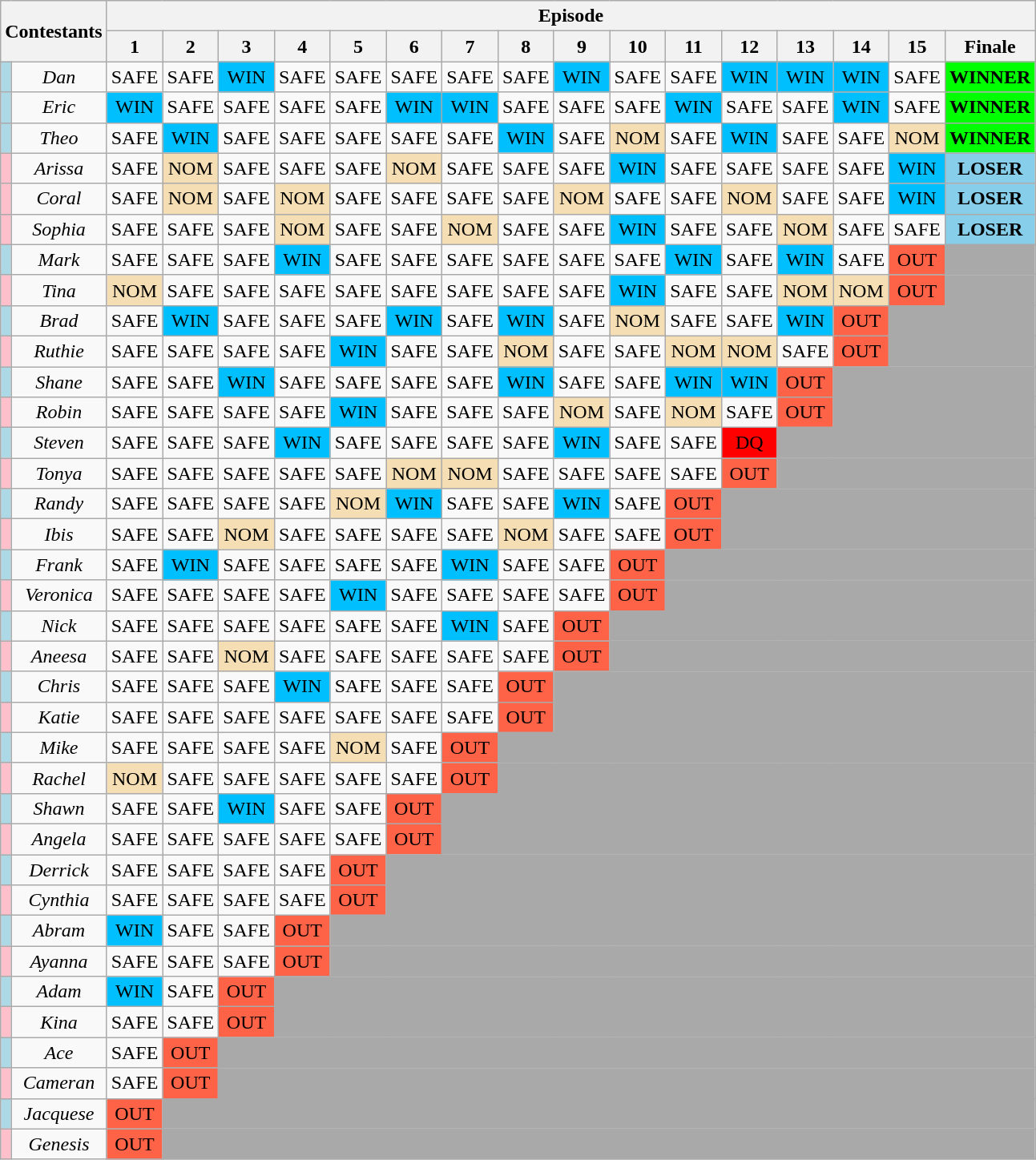<table class="wikitable">
<tr>
<th rowspan=2 colspan=2>Contestants</th>
<th colspan=16>Episode</th>
</tr>
<tr>
<th>1</th>
<th>2</th>
<th>3</th>
<th>4</th>
<th>5</th>
<th>6</th>
<th>7</th>
<th>8</th>
<th>9</th>
<th>10</th>
<th>11</th>
<th>12</th>
<th>13</th>
<th>14</th>
<th>15</th>
<th>Finale</th>
</tr>
<tr align=center>
<td bgcolor="lightblue"></td>
<td><em>Dan</em></td>
<td>SAFE</td>
<td>SAFE</td>
<td bgcolor="deepskyblue">WIN</td>
<td>SAFE</td>
<td>SAFE</td>
<td>SAFE</td>
<td>SAFE</td>
<td>SAFE</td>
<td bgcolor="deepskyblue">WIN</td>
<td>SAFE</td>
<td>SAFE</td>
<td bgcolor="deepskyblue">WIN</td>
<td bgcolor="deepskyblue">WIN</td>
<td bgcolor="deepskyblue">WIN</td>
<td>SAFE</td>
<td bgcolor="lime"><strong>WINNER</strong></td>
</tr>
<tr align=center>
<td bgcolor="lightblue"></td>
<td><em>Eric</em></td>
<td bgcolor="deepskyblue">WIN</td>
<td>SAFE</td>
<td>SAFE</td>
<td>SAFE</td>
<td>SAFE</td>
<td bgcolor="deepskyblue">WIN</td>
<td bgcolor="deepskyblue">WIN</td>
<td>SAFE</td>
<td>SAFE</td>
<td>SAFE</td>
<td bgcolor="deepskyblue">WIN</td>
<td>SAFE</td>
<td>SAFE</td>
<td bgcolor="deepskyblue">WIN</td>
<td>SAFE</td>
<td bgcolor="lime"><strong>WINNER</strong></td>
</tr>
<tr align=center>
<td bgcolor="lightblue"></td>
<td><em>Theo</em></td>
<td>SAFE</td>
<td bgcolor="deepskyblue">WIN</td>
<td>SAFE</td>
<td>SAFE</td>
<td>SAFE</td>
<td>SAFE</td>
<td>SAFE</td>
<td bgcolor="deepskyblue">WIN</td>
<td>SAFE</td>
<td bgcolor="wheat">NOM</td>
<td>SAFE</td>
<td bgcolor="deepskyblue">WIN</td>
<td>SAFE</td>
<td>SAFE</td>
<td bgcolor="wheat">NOM</td>
<td bgcolor="lime"><strong>WINNER</strong></td>
</tr>
<tr align=center>
<td bgcolor="pink"></td>
<td><em>Arissa</em></td>
<td>SAFE</td>
<td bgcolor="wheat">NOM</td>
<td>SAFE</td>
<td>SAFE</td>
<td>SAFE</td>
<td bgcolor="wheat">NOM</td>
<td>SAFE</td>
<td>SAFE</td>
<td>SAFE</td>
<td bgcolor="deepskyblue">WIN</td>
<td>SAFE</td>
<td>SAFE</td>
<td>SAFE</td>
<td>SAFE</td>
<td bgcolor="deepskyblue">WIN</td>
<td bgcolor="skyblue"><strong>LOSER</strong></td>
</tr>
<tr align=center>
<td bgcolor="pink"></td>
<td><em>Coral</em></td>
<td>SAFE</td>
<td bgcolor="wheat">NOM</td>
<td>SAFE</td>
<td bgcolor="wheat">NOM</td>
<td>SAFE</td>
<td>SAFE</td>
<td>SAFE</td>
<td>SAFE</td>
<td bgcolor="wheat">NOM</td>
<td>SAFE</td>
<td>SAFE</td>
<td bgcolor="wheat">NOM</td>
<td>SAFE</td>
<td>SAFE</td>
<td bgcolor="deepskyblue">WIN</td>
<td bgcolor="skyblue"><strong>LOSER</strong></td>
</tr>
<tr align=center>
<td bgcolor="pink"></td>
<td><em>Sophia</em></td>
<td>SAFE</td>
<td>SAFE</td>
<td>SAFE</td>
<td bgcolor="wheat">NOM</td>
<td>SAFE</td>
<td>SAFE</td>
<td bgcolor="wheat">NOM</td>
<td>SAFE</td>
<td>SAFE</td>
<td bgcolor="deepskyblue">WIN</td>
<td>SAFE</td>
<td>SAFE</td>
<td bgcolor="wheat">NOM</td>
<td>SAFE</td>
<td>SAFE</td>
<td bgcolor="skyblue"><strong>LOSER</strong></td>
</tr>
<tr align=center>
<td bgcolor="lightblue"></td>
<td><em>Mark</em></td>
<td>SAFE</td>
<td>SAFE</td>
<td>SAFE</td>
<td bgcolor="deepskyblue">WIN</td>
<td>SAFE</td>
<td>SAFE</td>
<td>SAFE</td>
<td>SAFE</td>
<td>SAFE</td>
<td>SAFE</td>
<td bgcolor="deepskyblue">WIN</td>
<td>SAFE</td>
<td bgcolor="deepskyblue">WIN</td>
<td>SAFE</td>
<td bgcolor="tomato">OUT</td>
<td bgcolor="darkgray"></td>
</tr>
<tr align=center>
<td bgcolor="pink"></td>
<td><em>Tina</em></td>
<td bgcolor="wheat">NOM</td>
<td>SAFE</td>
<td>SAFE</td>
<td>SAFE</td>
<td>SAFE</td>
<td>SAFE</td>
<td>SAFE</td>
<td>SAFE</td>
<td>SAFE</td>
<td bgcolor="deepskyblue">WIN</td>
<td>SAFE</td>
<td>SAFE</td>
<td bgcolor="wheat">NOM</td>
<td bgcolor="wheat">NOM</td>
<td bgcolor="tomato">OUT</td>
<td bgcolor="darkgray"></td>
</tr>
<tr align=center>
<td bgcolor="lightblue"></td>
<td><em>Brad</em></td>
<td>SAFE</td>
<td bgcolor="deepskyblue">WIN</td>
<td>SAFE</td>
<td>SAFE</td>
<td>SAFE</td>
<td bgcolor="deepskyblue">WIN</td>
<td>SAFE</td>
<td bgcolor="deepskyblue">WIN</td>
<td>SAFE</td>
<td bgcolor="wheat">NOM</td>
<td>SAFE</td>
<td>SAFE</td>
<td bgcolor="deepskyblue">WIN</td>
<td bgcolor="tomato">OUT</td>
<td colspan=2 bgcolor="darkgray"></td>
</tr>
<tr align=center>
<td bgcolor="pink"></td>
<td><em>Ruthie</em></td>
<td>SAFE</td>
<td>SAFE</td>
<td>SAFE</td>
<td>SAFE</td>
<td bgcolor="deepskyblue">WIN</td>
<td>SAFE</td>
<td>SAFE</td>
<td bgcolor="wheat">NOM</td>
<td>SAFE</td>
<td>SAFE</td>
<td bgcolor="wheat">NOM</td>
<td bgcolor="wheat">NOM</td>
<td>SAFE</td>
<td bgcolor="tomato">OUT</td>
<td colspan=2 bgcolor="darkgray"></td>
</tr>
<tr align=center>
<td bgcolor="lightblue"></td>
<td><em>Shane</em></td>
<td>SAFE</td>
<td>SAFE</td>
<td bgcolor="deepskyblue">WIN</td>
<td>SAFE</td>
<td>SAFE</td>
<td>SAFE</td>
<td>SAFE</td>
<td bgcolor="deepskyblue">WIN</td>
<td>SAFE</td>
<td>SAFE</td>
<td bgcolor="deepskyblue">WIN</td>
<td bgcolor="deepskyblue">WIN</td>
<td bgcolor="tomato">OUT</td>
<td colspan=3 bgcolor="darkgray"></td>
</tr>
<tr align=center>
<td bgcolor="pink"></td>
<td><em>Robin</em></td>
<td>SAFE</td>
<td>SAFE</td>
<td>SAFE</td>
<td>SAFE</td>
<td bgcolor="deepskyblue">WIN</td>
<td>SAFE</td>
<td>SAFE</td>
<td>SAFE</td>
<td bgcolor="wheat">NOM</td>
<td>SAFE</td>
<td bgcolor="wheat">NOM</td>
<td>SAFE</td>
<td bgcolor="tomato">OUT</td>
<td colspan=3 bgcolor="darkgray"></td>
</tr>
<tr align=center>
<td bgcolor="lightblue"></td>
<td><em>Steven</em></td>
<td>SAFE</td>
<td>SAFE</td>
<td>SAFE</td>
<td bgcolor="deepskyblue">WIN</td>
<td>SAFE</td>
<td>SAFE</td>
<td>SAFE</td>
<td>SAFE</td>
<td bgcolor="deepskyblue">WIN</td>
<td>SAFE</td>
<td>SAFE</td>
<td bgcolor="red"><span>DQ</span></td>
<td colspan=4 bgcolor="darkgray"></td>
</tr>
<tr align=center>
<td bgcolor="pink"></td>
<td><em>Tonya</em></td>
<td>SAFE</td>
<td>SAFE</td>
<td>SAFE</td>
<td>SAFE</td>
<td>SAFE</td>
<td bgcolor="wheat">NOM</td>
<td bgcolor="wheat">NOM</td>
<td>SAFE</td>
<td>SAFE</td>
<td>SAFE</td>
<td>SAFE</td>
<td bgcolor="tomato">OUT</td>
<td colspan=4 bgcolor="darkgray"></td>
</tr>
<tr align=center>
<td bgcolor="lightblue"></td>
<td><em>Randy</em></td>
<td>SAFE</td>
<td>SAFE</td>
<td>SAFE</td>
<td>SAFE</td>
<td bgcolor="wheat">NOM</td>
<td bgcolor="deepskyblue">WIN</td>
<td>SAFE</td>
<td>SAFE</td>
<td bgcolor="deepskyblue">WIN</td>
<td>SAFE</td>
<td bgcolor="tomato">OUT</td>
<td colspan=5 bgcolor="darkgray"></td>
</tr>
<tr align=center>
<td bgcolor="pink"></td>
<td><em>Ibis</em></td>
<td>SAFE</td>
<td>SAFE</td>
<td bgcolor="wheat">NOM</td>
<td>SAFE</td>
<td>SAFE</td>
<td>SAFE</td>
<td>SAFE</td>
<td bgcolor="wheat">NOM</td>
<td>SAFE</td>
<td>SAFE</td>
<td bgcolor="tomato">OUT</td>
<td colspan=5 bgcolor="darkgray"></td>
</tr>
<tr align=center>
<td bgcolor="lightblue"></td>
<td><em>Frank</em></td>
<td>SAFE</td>
<td bgcolor="deepskyblue">WIN</td>
<td>SAFE</td>
<td>SAFE</td>
<td>SAFE</td>
<td>SAFE</td>
<td bgcolor="deepskyblue">WIN</td>
<td>SAFE</td>
<td>SAFE</td>
<td bgcolor="tomato">OUT</td>
<td colspan=6 bgcolor="darkgray"></td>
</tr>
<tr align=center>
<td bgcolor="pink"></td>
<td><em>Veronica</em></td>
<td>SAFE</td>
<td>SAFE</td>
<td>SAFE</td>
<td>SAFE</td>
<td bgcolor="deepskyblue">WIN</td>
<td>SAFE</td>
<td>SAFE</td>
<td>SAFE</td>
<td>SAFE</td>
<td bgcolor="tomato">OUT</td>
<td colspan=6 bgcolor="darkgray"></td>
</tr>
<tr align=center>
<td bgcolor="lightblue"></td>
<td><em>Nick</em></td>
<td>SAFE</td>
<td>SAFE</td>
<td>SAFE</td>
<td>SAFE</td>
<td>SAFE</td>
<td>SAFE</td>
<td bgcolor="deepskyblue">WIN</td>
<td>SAFE</td>
<td bgcolor="tomato">OUT</td>
<td colspan=7 bgcolor="darkgray"></td>
</tr>
<tr align=center>
<td bgcolor="pink"></td>
<td><em>Aneesa</em></td>
<td>SAFE</td>
<td>SAFE</td>
<td bgcolor="wheat">NOM</td>
<td>SAFE</td>
<td>SAFE</td>
<td>SAFE</td>
<td>SAFE</td>
<td>SAFE</td>
<td bgcolor="tomato">OUT</td>
<td colspan=7 bgcolor="darkgray"></td>
</tr>
<tr align=center>
<td bgcolor="lightblue"></td>
<td><em>Chris</em></td>
<td>SAFE</td>
<td>SAFE</td>
<td>SAFE</td>
<td bgcolor="deepskyblue">WIN</td>
<td>SAFE</td>
<td>SAFE</td>
<td>SAFE</td>
<td bgcolor="tomato">OUT</td>
<td colspan=8 bgcolor="darkgray"></td>
</tr>
<tr align=center>
<td bgcolor="pink"></td>
<td><em>Katie</em></td>
<td>SAFE</td>
<td>SAFE</td>
<td>SAFE</td>
<td>SAFE</td>
<td>SAFE</td>
<td>SAFE</td>
<td>SAFE</td>
<td bgcolor="tomato">OUT</td>
<td colspan=8 bgcolor="darkgray"></td>
</tr>
<tr align=center>
<td bgcolor="lightblue"></td>
<td><em>Mike</em></td>
<td>SAFE</td>
<td>SAFE</td>
<td>SAFE</td>
<td>SAFE</td>
<td bgcolor="wheat">NOM</td>
<td>SAFE</td>
<td bgcolor="tomato">OUT</td>
<td colspan=9 bgcolor="darkgray"></td>
</tr>
<tr align=center>
<td bgcolor="pink"></td>
<td><em>Rachel</em></td>
<td bgcolor="wheat">NOM</td>
<td>SAFE</td>
<td>SAFE</td>
<td>SAFE</td>
<td>SAFE</td>
<td>SAFE</td>
<td bgcolor="tomato">OUT</td>
<td colspan=9 bgcolor="darkgray"></td>
</tr>
<tr align=center>
<td bgcolor="lightblue"></td>
<td><em>Shawn</em></td>
<td>SAFE</td>
<td>SAFE</td>
<td bgcolor="deepskyblue">WIN</td>
<td>SAFE</td>
<td>SAFE</td>
<td bgcolor="tomato">OUT</td>
<td colspan=10 bgcolor="darkgray"></td>
</tr>
<tr align=center>
<td bgcolor="pink"></td>
<td><em>Angela</em></td>
<td>SAFE</td>
<td>SAFE</td>
<td>SAFE</td>
<td>SAFE</td>
<td>SAFE</td>
<td bgcolor="tomato">OUT</td>
<td bgcolor="darkgray" colspan=10></td>
</tr>
<tr align=center>
<td bgcolor="lightblue"></td>
<td><em>Derrick</em></td>
<td>SAFE</td>
<td>SAFE</td>
<td>SAFE</td>
<td>SAFE</td>
<td bgcolor="tomato">OUT</td>
<td colspan=11 bgcolor="darkgray"></td>
</tr>
<tr align=center>
<td bgcolor="pink"></td>
<td><em>Cynthia</em></td>
<td>SAFE</td>
<td>SAFE</td>
<td>SAFE</td>
<td>SAFE</td>
<td bgcolor="tomato">OUT</td>
<td colspan=11 bgcolor="darkgray"></td>
</tr>
<tr align=center>
<td bgcolor="lightblue"></td>
<td><em>Abram</em></td>
<td bgcolor="deepskyblue">WIN</td>
<td>SAFE</td>
<td>SAFE</td>
<td bgcolor="tomato">OUT</td>
<td colspan=12 bgcolor="darkgray"></td>
</tr>
<tr align=center>
<td bgcolor="pink"></td>
<td><em>Ayanna</em></td>
<td>SAFE</td>
<td>SAFE</td>
<td>SAFE</td>
<td bgcolor="tomato">OUT</td>
<td colspan=12 bgcolor="darkgray"></td>
</tr>
<tr align=center>
<td bgcolor="lightblue"></td>
<td><em>Adam</em></td>
<td bgcolor="deepskyblue">WIN</td>
<td>SAFE</td>
<td bgcolor="tomato">OUT</td>
<td colspan=13 bgcolor="darkgray"></td>
</tr>
<tr align=center>
<td bgcolor="pink"></td>
<td><em>Kina</em></td>
<td>SAFE</td>
<td>SAFE</td>
<td bgcolor="tomato">OUT</td>
<td colspan=13 bgcolor="darkgray"></td>
</tr>
<tr align=center>
<td bgcolor="lightblue"></td>
<td><em>Ace</em></td>
<td>SAFE</td>
<td bgcolor="tomato">OUT</td>
<td colspan=14 bgcolor="darkgray"></td>
</tr>
<tr align=center>
<td bgcolor="pink"></td>
<td><em>Cameran</em></td>
<td>SAFE</td>
<td bgcolor="tomato">OUT</td>
<td colspan=14 bgcolor="darkgray"></td>
</tr>
<tr align=center>
<td bgcolor="lightblue"></td>
<td><em>Jacquese</em></td>
<td bgcolor="tomato">OUT</td>
<td colspan=15 bgcolor="darkgray"></td>
</tr>
<tr align=center>
<td bgcolor="pink"></td>
<td><em>Genesis</em></td>
<td bgcolor="tomato">OUT</td>
<td colspan=15 bgcolor="darkgray"></td>
</tr>
</table>
